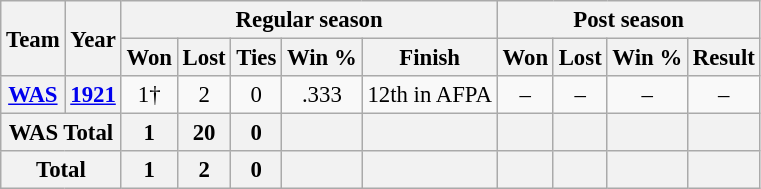<table class="wikitable" style="font-size: 95%; text-align:center;">
<tr>
<th rowspan="2">Team</th>
<th rowspan="2">Year</th>
<th colspan="5">Regular season</th>
<th colspan="4">Post season</th>
</tr>
<tr>
<th>Won</th>
<th>Lost</th>
<th>Ties</th>
<th>Win %</th>
<th>Finish</th>
<th>Won</th>
<th>Lost</th>
<th>Win %</th>
<th>Result</th>
</tr>
<tr>
<th><a href='#'>WAS</a></th>
<th><a href='#'>1921</a></th>
<td>1†</td>
<td>2</td>
<td>0</td>
<td>.333</td>
<td>12th in AFPA</td>
<td>–</td>
<td>–</td>
<td>–</td>
<td>–</td>
</tr>
<tr>
<th colspan="2">WAS Total</th>
<th>1</th>
<th>20</th>
<th>0</th>
<th></th>
<th></th>
<th></th>
<th></th>
<th></th>
<th></th>
</tr>
<tr>
<th colspan="2">Total</th>
<th>1</th>
<th>2</th>
<th>0</th>
<th></th>
<th></th>
<th></th>
<th></th>
<th></th>
<th></th>
</tr>
</table>
